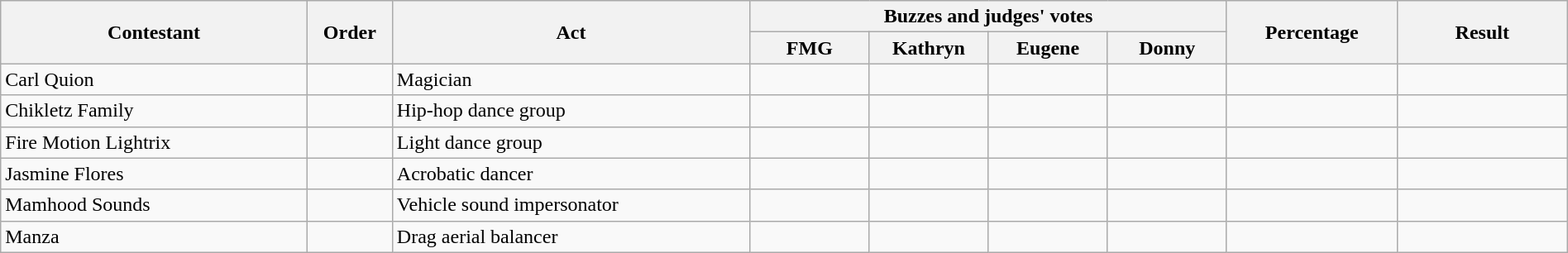<table class="wikitable" style="text-align:center; width:100%;">
<tr>
<th rowspan="2" style="width:18%;">Contestant</th>
<th rowspan="2" style="width:5%;">Order</th>
<th rowspan="2" style="width:21%;">Act</th>
<th colspan="4" style="width:28%;">Buzzes and judges' votes</th>
<th rowspan="2" style="width:10%;">Percentage</th>
<th rowspan="2" style="width:10%;">Result</th>
</tr>
<tr>
<th style="width:7%;">FMG</th>
<th style="width:7%;">Kathryn</th>
<th style="width:7%;">Eugene</th>
<th style="width:7%;">Donny</th>
</tr>
<tr>
<td style="text-align:left;">Carl Quion</td>
<td></td>
<td style="text-align:left;">Magician</td>
<td></td>
<td></td>
<td></td>
<td></td>
<td></td>
<td></td>
</tr>
<tr>
<td style="text-align:left;">Chikletz Family</td>
<td></td>
<td style="text-align:left;">Hip-hop dance group</td>
<td></td>
<td></td>
<td></td>
<td></td>
<td></td>
<td></td>
</tr>
<tr>
<td style="text-align:left;">Fire Motion Lightrix </td>
<td></td>
<td style="text-align:left;">Light dance group</td>
<td></td>
<td></td>
<td></td>
<td></td>
<td></td>
<td></td>
</tr>
<tr>
<td style="text-align:left;">Jasmine Flores </td>
<td></td>
<td style="text-align:left;">Acrobatic dancer</td>
<td></td>
<td></td>
<td></td>
<td></td>
<td></td>
<td></td>
</tr>
<tr>
<td style="text-align:left;">Mamhood Sounds</td>
<td></td>
<td style="text-align:left;">Vehicle sound impersonator</td>
<td></td>
<td></td>
<td></td>
<td></td>
<td></td>
<td></td>
</tr>
<tr>
<td style="text-align:left;">Manza</td>
<td></td>
<td style="text-align:left;">Drag aerial balancer</td>
<td></td>
<td></td>
<td></td>
<td></td>
<td></td>
<td></td>
</tr>
</table>
